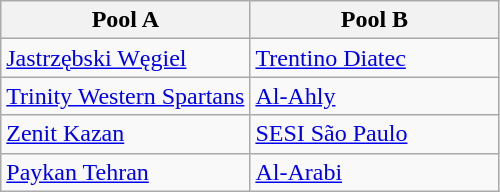<table class="wikitable">
<tr>
<th width=50%>Pool A</th>
<th width=50%>Pool B</th>
</tr>
<tr>
<td> <a href='#'>Jastrzębski Węgiel</a></td>
<td> <a href='#'>Trentino Diatec</a></td>
</tr>
<tr>
<td> <a href='#'>Trinity Western Spartans</a></td>
<td> <a href='#'>Al-Ahly</a></td>
</tr>
<tr>
<td> <a href='#'>Zenit Kazan</a></td>
<td> <a href='#'>SESI São Paulo</a></td>
</tr>
<tr>
<td> <a href='#'>Paykan Tehran</a></td>
<td> <a href='#'>Al-Arabi</a></td>
</tr>
</table>
